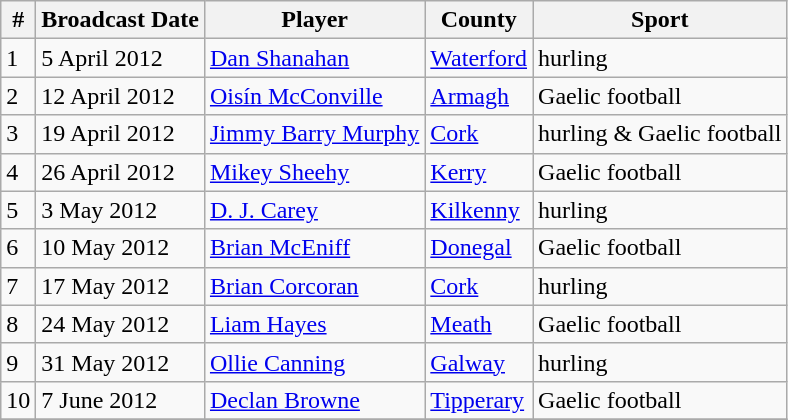<table class="wikitable">
<tr>
<th>#</th>
<th>Broadcast Date</th>
<th>Player</th>
<th>County</th>
<th>Sport</th>
</tr>
<tr>
<td>1</td>
<td>5 April 2012</td>
<td><a href='#'>Dan Shanahan</a></td>
<td><a href='#'>Waterford</a></td>
<td>hurling</td>
</tr>
<tr>
<td>2</td>
<td>12 April 2012</td>
<td><a href='#'>Oisín McConville</a></td>
<td><a href='#'>Armagh</a></td>
<td>Gaelic football</td>
</tr>
<tr>
<td>3</td>
<td>19 April 2012</td>
<td><a href='#'>Jimmy Barry Murphy</a></td>
<td><a href='#'>Cork</a></td>
<td>hurling & Gaelic football</td>
</tr>
<tr>
<td>4</td>
<td>26 April 2012</td>
<td><a href='#'>Mikey Sheehy</a></td>
<td><a href='#'>Kerry</a></td>
<td>Gaelic football</td>
</tr>
<tr>
<td>5</td>
<td>3 May 2012</td>
<td><a href='#'>D. J. Carey</a></td>
<td><a href='#'>Kilkenny</a></td>
<td>hurling</td>
</tr>
<tr>
<td>6</td>
<td>10 May 2012</td>
<td><a href='#'>Brian McEniff</a></td>
<td><a href='#'>Donegal</a></td>
<td>Gaelic football</td>
</tr>
<tr>
<td>7</td>
<td>17 May 2012</td>
<td><a href='#'>Brian Corcoran</a></td>
<td><a href='#'>Cork</a></td>
<td>hurling</td>
</tr>
<tr>
<td>8</td>
<td>24 May 2012</td>
<td><a href='#'>Liam Hayes</a></td>
<td><a href='#'>Meath</a></td>
<td>Gaelic football</td>
</tr>
<tr>
<td>9</td>
<td>31 May 2012</td>
<td><a href='#'>Ollie Canning</a></td>
<td><a href='#'>Galway</a></td>
<td>hurling</td>
</tr>
<tr>
<td>10</td>
<td>7 June 2012</td>
<td><a href='#'>Declan Browne</a></td>
<td><a href='#'>Tipperary</a></td>
<td>Gaelic football</td>
</tr>
<tr>
</tr>
</table>
